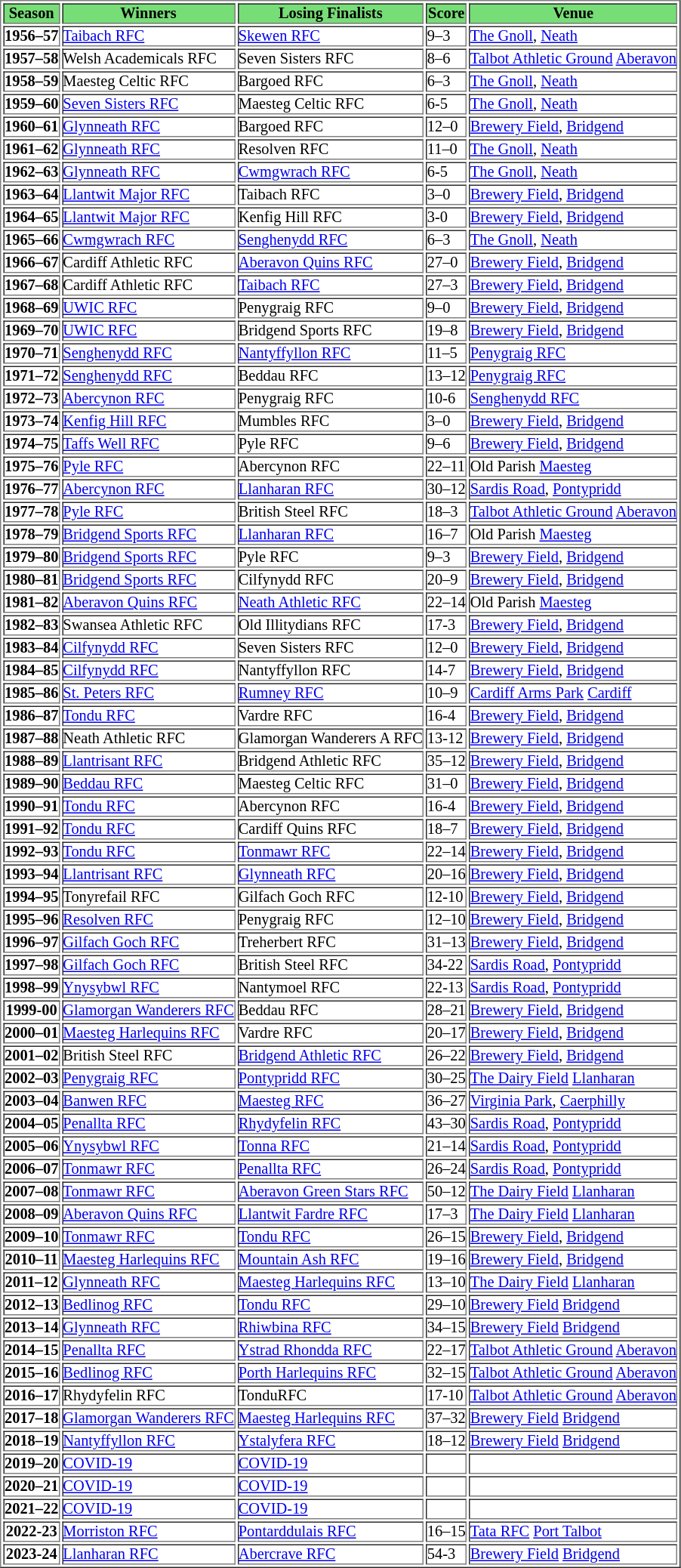<table class = "sortable" | border="1" cellpadding="0"  style="font-size: 85%">
<tr bgcolor="#77dd77" align="center">
<th>Season</th>
<th>Winners</th>
<th>Losing Finalists</th>
<th>Score</th>
<th>Venue</th>
</tr>
<tr>
<th>1956–57</th>
<td><a href='#'>Taibach RFC</a></td>
<td><a href='#'>Skewen RFC</a></td>
<td>9–3</td>
<td><a href='#'>The Gnoll</a>, <a href='#'>Neath</a></td>
</tr>
<tr>
<th>1957–58</th>
<td>Welsh Academicals RFC</td>
<td>Seven Sisters RFC</td>
<td>8–6</td>
<td><a href='#'>Talbot Athletic Ground</a> <a href='#'>Aberavon</a></td>
</tr>
<tr>
<th>1958–59</th>
<td>Maesteg Celtic RFC</td>
<td>Bargoed RFC</td>
<td>6–3</td>
<td><a href='#'>The Gnoll</a>, <a href='#'>Neath</a></td>
</tr>
<tr>
<th>1959–60</th>
<td><a href='#'>Seven Sisters RFC</a></td>
<td>Maesteg Celtic RFC</td>
<td>6-5</td>
<td><a href='#'>The Gnoll</a>, <a href='#'>Neath</a></td>
</tr>
<tr>
<th>1960–61</th>
<td><a href='#'>Glynneath RFC</a></td>
<td>Bargoed RFC</td>
<td>12–0</td>
<td><a href='#'>Brewery Field</a>, <a href='#'>Bridgend</a></td>
</tr>
<tr>
<th>1961–62</th>
<td><a href='#'>Glynneath RFC</a></td>
<td>Resolven RFC</td>
<td>11–0</td>
<td><a href='#'>The Gnoll</a>, <a href='#'>Neath</a></td>
</tr>
<tr>
<th>1962–63</th>
<td><a href='#'>Glynneath RFC</a></td>
<td><a href='#'>Cwmgwrach RFC</a></td>
<td>6-5</td>
<td><a href='#'>The Gnoll</a>, <a href='#'>Neath</a></td>
</tr>
<tr>
<th>1963–64</th>
<td><a href='#'>Llantwit Major RFC</a></td>
<td>Taibach RFC</td>
<td>3–0</td>
<td><a href='#'>Brewery Field</a>, <a href='#'>Bridgend</a></td>
</tr>
<tr>
<th>1964–65</th>
<td><a href='#'>Llantwit Major RFC</a></td>
<td>Kenfig Hill RFC</td>
<td>3-0</td>
<td><a href='#'>Brewery Field</a>, <a href='#'>Bridgend</a></td>
</tr>
<tr>
<th>1965–66</th>
<td><a href='#'>Cwmgwrach RFC</a></td>
<td><a href='#'>Senghenydd RFC</a></td>
<td>6–3</td>
<td><a href='#'>The Gnoll</a>,  <a href='#'>Neath</a></td>
</tr>
<tr>
<th>1966–67</th>
<td>Cardiff Athletic RFC</td>
<td><a href='#'>Aberavon Quins RFC</a></td>
<td>27–0</td>
<td><a href='#'>Brewery Field</a>, <a href='#'>Bridgend</a></td>
</tr>
<tr>
<th>1967–68</th>
<td>Cardiff Athletic RFC</td>
<td><a href='#'>Taibach RFC</a></td>
<td>27–3</td>
<td><a href='#'>Brewery Field</a>, <a href='#'>Bridgend</a></td>
</tr>
<tr>
<th>1968–69</th>
<td><a href='#'>UWIC RFC</a></td>
<td>Penygraig RFC</td>
<td>9–0</td>
<td><a href='#'>Brewery Field</a>, <a href='#'>Bridgend</a></td>
</tr>
<tr>
<th>1969–70</th>
<td><a href='#'>UWIC RFC</a></td>
<td>Bridgend Sports RFC</td>
<td>19–8</td>
<td><a href='#'>Brewery Field</a>, <a href='#'>Bridgend</a></td>
</tr>
<tr>
<th>1970–71</th>
<td><a href='#'>Senghenydd RFC</a></td>
<td><a href='#'>Nantyffyllon RFC</a></td>
<td>11–5</td>
<td><a href='#'>Penygraig RFC</a></td>
</tr>
<tr>
<th>1971–72</th>
<td><a href='#'>Senghenydd RFC</a></td>
<td>Beddau RFC</td>
<td>13–12</td>
<td><a href='#'>Penygraig RFC</a></td>
</tr>
<tr>
<th>1972–73</th>
<td><a href='#'>Abercynon RFC</a></td>
<td>Penygraig RFC</td>
<td>10-6</td>
<td><a href='#'>Senghenydd RFC</a></td>
</tr>
<tr>
<th>1973–74</th>
<td><a href='#'>Kenfig Hill RFC</a></td>
<td>Mumbles RFC</td>
<td>3–0</td>
<td><a href='#'>Brewery Field</a>, <a href='#'>Bridgend</a></td>
</tr>
<tr>
<th>1974–75</th>
<td><a href='#'>Taffs Well RFC</a></td>
<td>Pyle RFC</td>
<td>9–6</td>
<td><a href='#'>Brewery Field</a>, <a href='#'>Bridgend</a></td>
</tr>
<tr>
<th>1975–76</th>
<td><a href='#'>Pyle RFC</a></td>
<td>Abercynon RFC</td>
<td>22–11</td>
<td>Old Parish <a href='#'>Maesteg</a></td>
</tr>
<tr>
<th>1976–77</th>
<td><a href='#'>Abercynon RFC</a></td>
<td><a href='#'>Llanharan RFC</a></td>
<td>30–12</td>
<td><a href='#'>Sardis Road</a>, <a href='#'>Pontypridd</a></td>
</tr>
<tr>
<th>1977–78</th>
<td><a href='#'>Pyle RFC</a></td>
<td>British Steel RFC</td>
<td>18–3</td>
<td><a href='#'>Talbot Athletic Ground</a> <a href='#'>Aberavon</a></td>
</tr>
<tr>
<th>1978–79</th>
<td><a href='#'>Bridgend Sports RFC</a></td>
<td><a href='#'>Llanharan RFC</a></td>
<td>16–7</td>
<td>Old Parish <a href='#'>Maesteg</a></td>
</tr>
<tr>
<th>1979–80</th>
<td><a href='#'>Bridgend Sports RFC</a></td>
<td>Pyle RFC</td>
<td>9–3</td>
<td><a href='#'>Brewery Field</a>, <a href='#'>Bridgend</a></td>
</tr>
<tr>
<th>1980–81</th>
<td><a href='#'>Bridgend Sports RFC</a></td>
<td>Cilfynydd RFC</td>
<td>20–9</td>
<td><a href='#'>Brewery Field</a>, <a href='#'>Bridgend</a></td>
</tr>
<tr>
<th>1981–82</th>
<td><a href='#'>Aberavon Quins RFC</a></td>
<td><a href='#'>Neath Athletic RFC</a></td>
<td>22–14</td>
<td>Old Parish <a href='#'>Maesteg</a></td>
</tr>
<tr>
<th>1982–83</th>
<td>Swansea Athletic RFC</td>
<td>Old Illitydians RFC</td>
<td>17-3</td>
<td><a href='#'>Brewery Field</a>, <a href='#'>Bridgend</a></td>
</tr>
<tr>
<th>1983–84</th>
<td><a href='#'>Cilfynydd RFC</a></td>
<td>Seven Sisters RFC</td>
<td>12–0</td>
<td><a href='#'>Brewery Field</a>, <a href='#'>Bridgend</a></td>
</tr>
<tr>
<th>1984–85</th>
<td><a href='#'>Cilfynydd RFC</a></td>
<td>Nantyffyllon RFC</td>
<td>14-7</td>
<td><a href='#'>Brewery Field</a>, <a href='#'>Bridgend</a></td>
</tr>
<tr>
<th>1985–86</th>
<td><a href='#'>St. Peters RFC</a></td>
<td><a href='#'>Rumney RFC</a></td>
<td>10–9</td>
<td><a href='#'>Cardiff Arms Park</a> <a href='#'>Cardiff</a></td>
</tr>
<tr>
<th>1986–87</th>
<td><a href='#'>Tondu RFC</a></td>
<td>Vardre RFC</td>
<td>16-4</td>
<td><a href='#'>Brewery Field</a>, <a href='#'>Bridgend</a></td>
</tr>
<tr>
<th>1987–88</th>
<td>Neath Athletic RFC</td>
<td>Glamorgan Wanderers A RFC</td>
<td>13-12</td>
<td><a href='#'>Brewery Field</a>, <a href='#'>Bridgend</a></td>
</tr>
<tr>
<th>1988–89</th>
<td><a href='#'>Llantrisant RFC</a></td>
<td>Bridgend Athletic RFC</td>
<td>35–12</td>
<td><a href='#'>Brewery Field</a>, <a href='#'>Bridgend</a></td>
</tr>
<tr>
<th>1989–90</th>
<td><a href='#'>Beddau RFC</a></td>
<td>Maesteg Celtic RFC</td>
<td>31–0</td>
<td><a href='#'>Brewery Field</a>, <a href='#'>Bridgend</a></td>
</tr>
<tr>
<th>1990–91</th>
<td><a href='#'>Tondu RFC</a></td>
<td>Abercynon RFC</td>
<td>16-4</td>
<td><a href='#'>Brewery Field</a>, <a href='#'>Bridgend</a></td>
</tr>
<tr>
<th>1991–92</th>
<td><a href='#'>Tondu RFC</a></td>
<td>Cardiff Quins RFC</td>
<td>18–7</td>
<td><a href='#'>Brewery Field</a>, <a href='#'>Bridgend</a></td>
</tr>
<tr>
<th>1992–93</th>
<td><a href='#'>Tondu RFC</a></td>
<td><a href='#'>Tonmawr RFC</a></td>
<td>22–14</td>
<td><a href='#'>Brewery Field</a>, <a href='#'>Bridgend</a></td>
</tr>
<tr>
<th>1993–94</th>
<td><a href='#'>Llantrisant RFC</a></td>
<td><a href='#'>Glynneath RFC</a></td>
<td>20–16</td>
<td><a href='#'>Brewery Field</a>, <a href='#'>Bridgend</a></td>
</tr>
<tr>
<th>1994–95</th>
<td>Tonyrefail RFC</td>
<td>Gilfach Goch RFC</td>
<td>12-10</td>
<td><a href='#'>Brewery Field</a>, <a href='#'>Bridgend</a></td>
</tr>
<tr>
<th>1995–96</th>
<td><a href='#'>Resolven RFC</a></td>
<td>Penygraig RFC</td>
<td>12–10</td>
<td><a href='#'>Brewery Field</a>, <a href='#'>Bridgend</a></td>
</tr>
<tr>
<th>1996–97</th>
<td><a href='#'>Gilfach Goch RFC</a></td>
<td>Treherbert RFC</td>
<td>31–13</td>
<td><a href='#'>Brewery Field</a>, <a href='#'>Bridgend</a></td>
</tr>
<tr>
<th>1997–98</th>
<td><a href='#'>Gilfach Goch RFC</a></td>
<td>British Steel RFC</td>
<td>34-22</td>
<td><a href='#'>Sardis Road</a>, <a href='#'>Pontypridd</a></td>
</tr>
<tr>
<th>1998–99</th>
<td><a href='#'>Ynysybwl RFC</a></td>
<td>Nantymoel RFC</td>
<td>22-13</td>
<td><a href='#'>Sardis Road</a>, <a href='#'>Pontypridd</a></td>
</tr>
<tr>
<th>1999-00</th>
<td><a href='#'>Glamorgan Wanderers RFC</a></td>
<td>Beddau RFC</td>
<td>28–21</td>
<td><a href='#'>Brewery Field</a>, <a href='#'>Bridgend</a></td>
</tr>
<tr>
<th>2000–01</th>
<td><a href='#'>Maesteg Harlequins RFC</a></td>
<td>Vardre RFC</td>
<td>20–17</td>
<td><a href='#'>Brewery Field</a>, <a href='#'>Bridgend</a></td>
</tr>
<tr>
<th>2001–02</th>
<td>British Steel RFC</td>
<td><a href='#'>Bridgend Athletic RFC</a></td>
<td>26–22</td>
<td><a href='#'>Brewery Field</a>, <a href='#'>Bridgend</a></td>
</tr>
<tr>
<th>2002–03</th>
<td><a href='#'>Penygraig RFC</a></td>
<td><a href='#'>Pontypridd RFC</a></td>
<td>30–25</td>
<td><a href='#'>The Dairy Field</a> <a href='#'>Llanharan</a></td>
</tr>
<tr>
<th>2003–04</th>
<td><a href='#'>Banwen RFC</a></td>
<td><a href='#'>Maesteg RFC</a></td>
<td>36–27</td>
<td><a href='#'>Virginia Park</a>, <a href='#'>Caerphilly</a></td>
</tr>
<tr>
<th>2004–05</th>
<td><a href='#'>Penallta RFC</a></td>
<td><a href='#'>Rhydyfelin RFC</a></td>
<td>43–30</td>
<td><a href='#'>Sardis Road</a>, <a href='#'>Pontypridd</a></td>
</tr>
<tr>
<th>2005–06</th>
<td><a href='#'>Ynysybwl RFC</a></td>
<td><a href='#'>Tonna RFC</a></td>
<td>21–14</td>
<td><a href='#'>Sardis Road</a>, <a href='#'>Pontypridd</a></td>
</tr>
<tr>
<th>2006–07</th>
<td><a href='#'>Tonmawr RFC</a></td>
<td><a href='#'>Penallta RFC</a></td>
<td>26–24</td>
<td><a href='#'>Sardis Road</a>, <a href='#'>Pontypridd</a></td>
</tr>
<tr>
<th>2007–08</th>
<td><a href='#'>Tonmawr RFC</a></td>
<td><a href='#'>Aberavon Green Stars RFC</a></td>
<td>50–12</td>
<td><a href='#'>The Dairy Field</a> <a href='#'>Llanharan</a></td>
</tr>
<tr>
<th>2008–09</th>
<td><a href='#'>Aberavon Quins RFC</a></td>
<td><a href='#'>Llantwit Fardre RFC</a></td>
<td>17–3</td>
<td><a href='#'>The Dairy Field</a> <a href='#'>Llanharan</a></td>
</tr>
<tr>
<th>2009–10</th>
<td><a href='#'>Tonmawr RFC</a></td>
<td><a href='#'>Tondu RFC</a></td>
<td>26–15</td>
<td><a href='#'>Brewery Field</a>, <a href='#'>Bridgend</a></td>
</tr>
<tr>
<th>2010–11</th>
<td><a href='#'>Maesteg Harlequins RFC</a></td>
<td><a href='#'>Mountain Ash RFC</a></td>
<td>19–16</td>
<td><a href='#'>Brewery Field</a>, <a href='#'>Bridgend</a></td>
</tr>
<tr>
<th>2011–12</th>
<td><a href='#'>Glynneath RFC</a></td>
<td><a href='#'>Maesteg Harlequins RFC</a></td>
<td>13–10</td>
<td><a href='#'>The Dairy Field</a> <a href='#'>Llanharan</a></td>
</tr>
<tr>
<th>2012–13</th>
<td><a href='#'>Bedlinog RFC</a></td>
<td><a href='#'>Tondu RFC</a></td>
<td>29–10</td>
<td><a href='#'>Brewery Field</a> <a href='#'>Bridgend</a></td>
</tr>
<tr>
<th>2013–14</th>
<td><a href='#'>Glynneath RFC</a></td>
<td><a href='#'>Rhiwbina RFC</a></td>
<td>34–15</td>
<td><a href='#'>Brewery Field</a> <a href='#'>Bridgend</a></td>
</tr>
<tr>
<th>2014–15</th>
<td><a href='#'>Penallta RFC</a></td>
<td><a href='#'>Ystrad Rhondda RFC</a></td>
<td>22–17</td>
<td><a href='#'>Talbot Athletic Ground</a> <a href='#'>Aberavon</a></td>
</tr>
<tr>
<th>2015–16</th>
<td><a href='#'>Bedlinog RFC</a></td>
<td><a href='#'>Porth Harlequins RFC</a></td>
<td>32–15</td>
<td><a href='#'>Talbot Athletic Ground</a> <a href='#'>Aberavon</a></td>
</tr>
<tr>
<th>2016–17</th>
<td>Rhydyfelin RFC</td>
<td>TonduRFC</td>
<td>17-10</td>
<td><a href='#'>Talbot Athletic Ground</a> <a href='#'>Aberavon</a></td>
</tr>
<tr>
<th>2017–18</th>
<td><a href='#'>Glamorgan Wanderers RFC</a></td>
<td><a href='#'>Maesteg Harlequins RFC</a></td>
<td>37–32</td>
<td><a href='#'>Brewery Field</a> <a href='#'>Bridgend</a></td>
</tr>
<tr>
<th>2018–19</th>
<td><a href='#'>Nantyffyllon RFC</a></td>
<td><a href='#'>Ystalyfera RFC</a></td>
<td>18–12</td>
<td><a href='#'>Brewery Field</a> <a href='#'>Bridgend</a></td>
</tr>
<tr>
<th>2019–20</th>
<td><a href='#'>COVID-19</a></td>
<td><a href='#'>COVID-19</a></td>
<td></td>
<td></td>
</tr>
<tr>
<th>2020–21</th>
<td><a href='#'>COVID-19</a></td>
<td><a href='#'>COVID-19</a></td>
<td></td>
<td></td>
</tr>
<tr>
<th>2021–22</th>
<td><a href='#'>COVID-19</a></td>
<td><a href='#'>COVID-19</a></td>
<td></td>
<td></td>
</tr>
<tr>
<th>2022-23</th>
<td><a href='#'>Morriston RFC</a></td>
<td><a href='#'>Pontarddulais RFC</a></td>
<td>16–15</td>
<td><a href='#'>Tata RFC</a> <a href='#'>Port Talbot</a></td>
</tr>
<tr>
<th>2023-24</th>
<td><a href='#'>Llanharan RFC</a></td>
<td><a href='#'>Abercrave RFC</a></td>
<td>54-3</td>
<td><a href='#'>Brewery Field</a> <a href='#'>Bridgend</a></td>
</tr>
</table>
